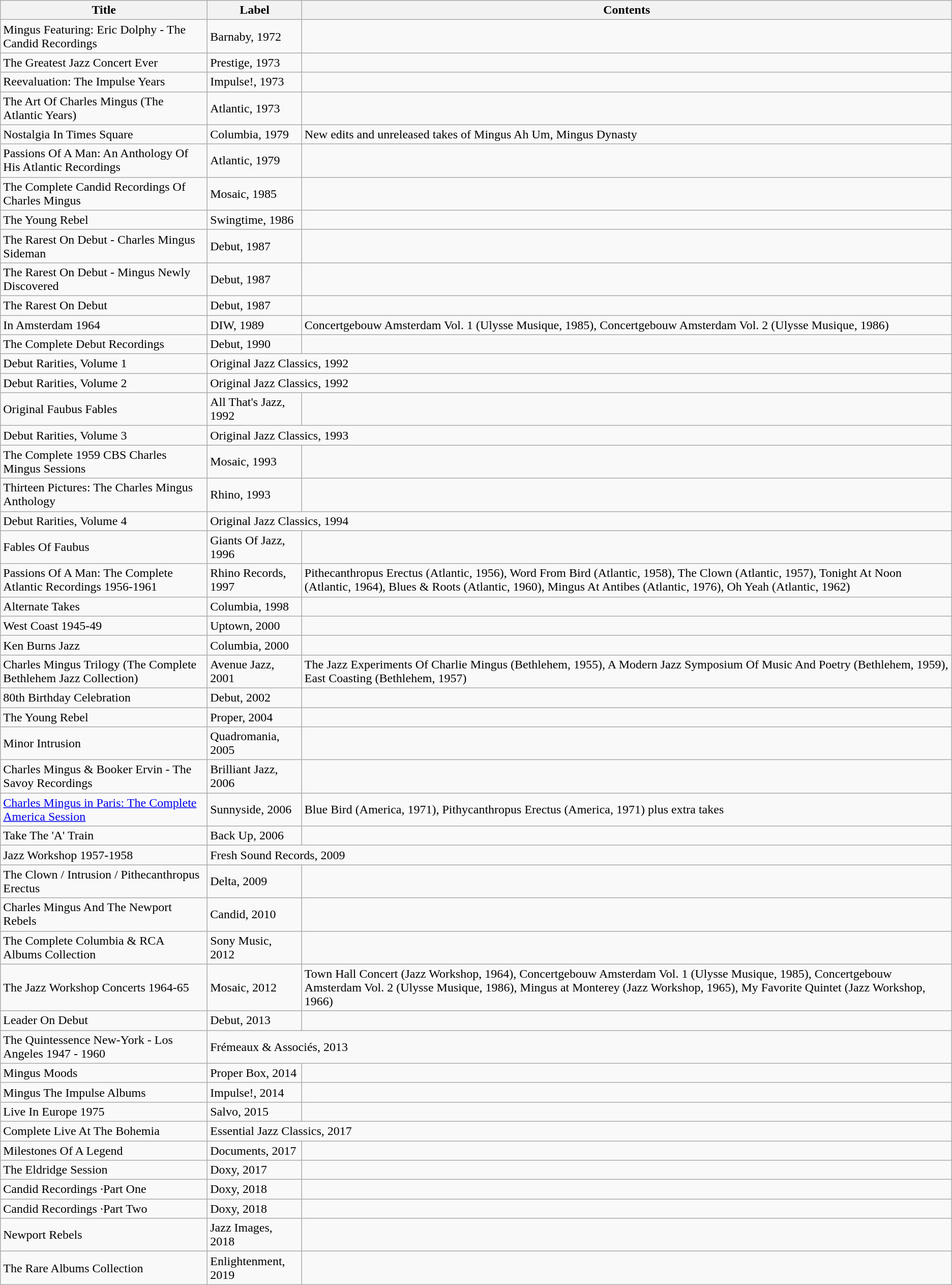<table class="wikitable">
<tr>
<th>Title</th>
<th>Label</th>
<th>Contents</th>
</tr>
<tr>
<td>Mingus Featuring: Eric  Dolphy - The Candid Recordings</td>
<td>Barnaby, 1972</td>
<td></td>
</tr>
<tr>
<td>The Greatest Jazz Concert  Ever</td>
<td>Prestige, 1973</td>
<td></td>
</tr>
<tr>
<td>Reevaluation: The Impulse  Years</td>
<td>Impulse!, 1973</td>
<td></td>
</tr>
<tr>
<td>The Art Of Charles Mingus  (The Atlantic Years)</td>
<td>Atlantic, 1973</td>
<td></td>
</tr>
<tr>
<td>Nostalgia In Times Square</td>
<td>Columbia, 1979</td>
<td>New edits and unreleased takes of Mingus Ah Um, Mingus Dynasty</td>
</tr>
<tr>
<td>Passions Of A Man: An  Anthology Of His Atlantic Recordings</td>
<td>Atlantic, 1979</td>
<td></td>
</tr>
<tr>
<td>The Complete Candid  Recordings Of Charles Mingus</td>
<td>Mosaic, 1985</td>
<td></td>
</tr>
<tr>
<td>The Young Rebel</td>
<td>Swingtime, 1986</td>
<td></td>
</tr>
<tr>
<td>The Rarest On Debut - Charles  Mingus Sideman</td>
<td>Debut, 1987</td>
<td></td>
</tr>
<tr>
<td>The Rarest On Debut - Mingus  Newly Discovered</td>
<td>Debut, 1987</td>
<td></td>
</tr>
<tr>
<td>The Rarest On Debut</td>
<td>Debut, 1987</td>
<td></td>
</tr>
<tr>
<td>In Amsterdam 1964</td>
<td>DIW, 1989</td>
<td>Concertgebouw Amsterdam Vol. 1 (Ulysse Musique, 1985),  Concertgebouw Amsterdam Vol. 2 (Ulysse Musique, 1986)</td>
</tr>
<tr>
<td>The Complete Debut Recordings</td>
<td>Debut, 1990</td>
<td></td>
</tr>
<tr>
<td>Debut Rarities, Volume 1</td>
<td colspan="2">Original Jazz Classics,  1992</td>
</tr>
<tr>
<td>Debut Rarities, Volume 2</td>
<td colspan="2">Original Jazz Classics,  1992</td>
</tr>
<tr>
<td>Original Faubus Fables</td>
<td>All That's Jazz, 1992</td>
<td></td>
</tr>
<tr>
<td>Debut Rarities, Volume 3</td>
<td colspan="2">Original Jazz Classics,  1993</td>
</tr>
<tr>
<td>The Complete 1959 CBS Charles  Mingus Sessions</td>
<td>Mosaic, 1993</td>
<td></td>
</tr>
<tr>
<td>Thirteen Pictures: The  Charles Mingus Anthology</td>
<td>Rhino, 1993</td>
<td></td>
</tr>
<tr>
<td>Debut Rarities, Volume 4</td>
<td colspan="2">Original Jazz Classics,  1994</td>
</tr>
<tr>
<td>Fables Of Faubus</td>
<td>Giants Of Jazz, 1996</td>
<td></td>
</tr>
<tr>
<td>Passions Of A Man: The  Complete Atlantic Recordings 1956-1961</td>
<td>Rhino Records, 1997</td>
<td>Pithecanthropus Erectus (Atlantic, 1956), Word From Bird  (Atlantic, 1958), The Clown (Atlantic, 1957), Tonight At Noon (Atlantic,  1964), Blues & Roots (Atlantic, 1960), Mingus At Antibes (Atlantic,  1976), Oh Yeah (Atlantic, 1962)</td>
</tr>
<tr>
<td>Alternate Takes</td>
<td>Columbia, 1998</td>
<td></td>
</tr>
<tr>
<td>West Coast 1945-49</td>
<td>Uptown, 2000</td>
<td></td>
</tr>
<tr>
<td>Ken Burns Jazz</td>
<td>Columbia, 2000</td>
<td></td>
</tr>
<tr>
<td>Charles Mingus Trilogy (The  Complete Bethlehem Jazz Collection)</td>
<td>Avenue Jazz, 2001</td>
<td>The Jazz Experiments Of Charlie Mingus (Bethlehem, 1955), A Modern Jazz Symposium Of Music And Poetry (Bethlehem, 1959), East Coasting (Bethlehem, 1957)</td>
</tr>
<tr>
<td>80th Birthday Celebration</td>
<td>Debut, 2002</td>
<td></td>
</tr>
<tr>
<td>The Young Rebel</td>
<td>Proper, 2004</td>
<td></td>
</tr>
<tr>
<td>Minor Intrusion</td>
<td>Quadromania, 2005</td>
<td></td>
</tr>
<tr>
<td>Charles  Mingus & Booker Ervin - The Savoy Recordings</td>
<td>Brilliant Jazz, 2006</td>
<td></td>
</tr>
<tr>
<td><a href='#'>Charles Mingus in Paris: The  Complete America Session</a></td>
<td>Sunnyside, 2006</td>
<td>Blue Bird (America, 1971), Pithycanthropus Erectus (America,  1971) plus extra takes</td>
</tr>
<tr>
<td>Take The 'A' Train</td>
<td>Back Up, 2006</td>
<td></td>
</tr>
<tr>
<td>Jazz Workshop 1957-1958</td>
<td colspan="2">Fresh Sound Records, 2009</td>
</tr>
<tr>
<td>The Clown / Intrusion /  Pithecanthropus Erectus</td>
<td>Delta, 2009</td>
<td></td>
</tr>
<tr>
<td>Charles Mingus And The  Newport Rebels</td>
<td>Candid, 2010</td>
<td></td>
</tr>
<tr>
<td>The Complete Columbia &  RCA Albums Collection</td>
<td>Sony Music, 2012</td>
<td></td>
</tr>
<tr>
<td>The Jazz Workshop Concerts  1964-65</td>
<td>Mosaic, 2012</td>
<td>Town Hall Concert (Jazz Workshop, 1964), Concertgebouw  Amsterdam Vol. 1 (Ulysse Musique, 1985), Concertgebouw Amsterdam Vol. 2  (Ulysse Musique, 1986), Mingus at Monterey (Jazz Workshop, 1965), My Favorite  Quintet (Jazz Workshop, 1966)</td>
</tr>
<tr>
<td>Leader On Debut</td>
<td>Debut, 2013</td>
<td></td>
</tr>
<tr>
<td>The Quintessence New-York -  Los Angeles 1947 - 1960</td>
<td colspan="2">Frémeaux & Associés,  2013</td>
</tr>
<tr>
<td>Mingus Moods</td>
<td>Proper Box, 2014</td>
<td></td>
</tr>
<tr>
<td>Mingus The Impulse Albums</td>
<td>Impulse!, 2014</td>
<td></td>
</tr>
<tr>
<td>Live In Europe 1975</td>
<td>Salvo, 2015</td>
<td></td>
</tr>
<tr>
<td>Complete Live At The Bohemia</td>
<td colspan="2">Essential Jazz Classics,  2017</td>
</tr>
<tr>
<td>Milestones Of A Legend</td>
<td>Documents, 2017</td>
<td></td>
</tr>
<tr>
<td>The Eldridge Session</td>
<td>Doxy, 2017</td>
<td></td>
</tr>
<tr>
<td>Candid Recordings ·Part One</td>
<td>Doxy, 2018</td>
<td></td>
</tr>
<tr>
<td>Candid Recordings ·Part Two</td>
<td>Doxy, 2018</td>
<td></td>
</tr>
<tr>
<td>Newport Rebels</td>
<td>Jazz Images, 2018</td>
<td></td>
</tr>
<tr>
<td>The Rare Albums Collection</td>
<td>Enlightenment, 2019</td>
<td></td>
</tr>
</table>
